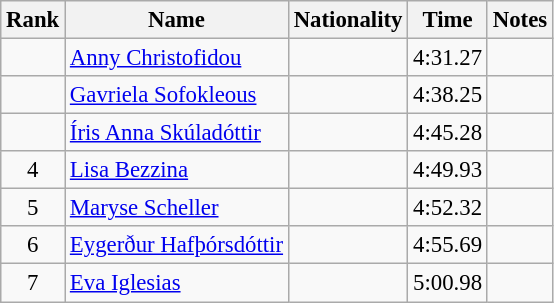<table class="wikitable sortable" style="text-align:center; font-size:95%">
<tr>
<th>Rank</th>
<th>Name</th>
<th>Nationality</th>
<th>Time</th>
<th>Notes</th>
</tr>
<tr>
<td></td>
<td align=left><a href='#'>Anny Christofidou</a></td>
<td align=left></td>
<td>4:31.27</td>
<td></td>
</tr>
<tr>
<td></td>
<td align=left><a href='#'>Gavriela Sofokleous</a></td>
<td align=left></td>
<td>4:38.25</td>
<td></td>
</tr>
<tr>
<td></td>
<td align=left><a href='#'>Íris Anna Skúladóttir</a></td>
<td align=left></td>
<td>4:45.28</td>
<td></td>
</tr>
<tr>
<td>4</td>
<td align=left><a href='#'>Lisa Bezzina</a></td>
<td align=left></td>
<td>4:49.93</td>
<td></td>
</tr>
<tr>
<td>5</td>
<td align=left><a href='#'>Maryse Scheller</a></td>
<td align=left></td>
<td>4:52.32</td>
<td></td>
</tr>
<tr>
<td>6</td>
<td align=left><a href='#'>Eygerður Hafþórsdóttir</a></td>
<td align=left></td>
<td>4:55.69</td>
<td></td>
</tr>
<tr>
<td>7</td>
<td align=left><a href='#'>Eva Iglesias</a></td>
<td align=left></td>
<td>5:00.98</td>
<td></td>
</tr>
</table>
